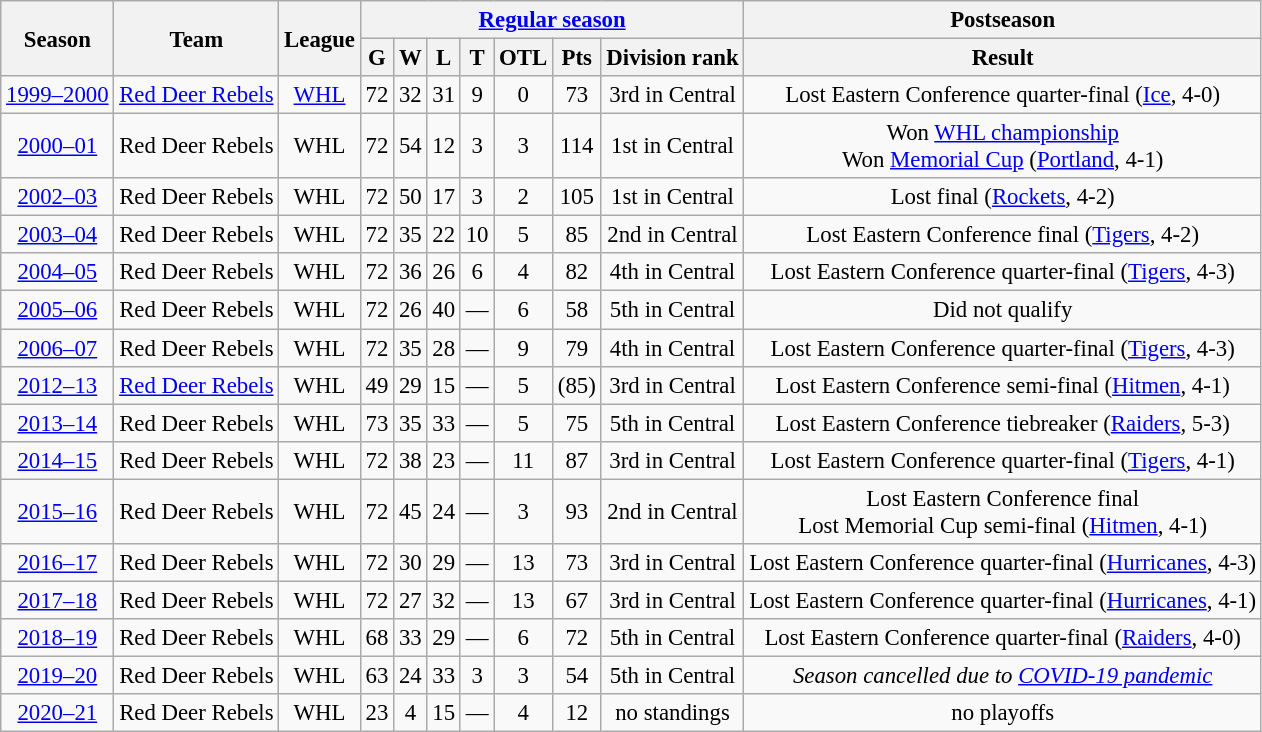<table class="wikitable" style="font-size:95%; text-align:center;">
<tr>
<th rowspan="2">Season</th>
<th rowspan="2">Team</th>
<th rowspan="2">League</th>
<th colspan="7"><a href='#'>Regular season</a></th>
<th>Postseason</th>
</tr>
<tr>
<th>G</th>
<th>W</th>
<th>L</th>
<th>T</th>
<th>OTL</th>
<th>Pts</th>
<th>Division rank</th>
<th>Result</th>
</tr>
<tr>
<td><a href='#'>1999–2000</a></td>
<td><a href='#'>Red Deer Rebels</a></td>
<td><a href='#'>WHL</a></td>
<td>72</td>
<td>32</td>
<td>31</td>
<td>9</td>
<td>0</td>
<td>73</td>
<td>3rd in Central</td>
<td>Lost Eastern Conference quarter-final (<a href='#'>Ice</a>, 4-0)</td>
</tr>
<tr>
<td><a href='#'>2000–01</a></td>
<td>Red Deer Rebels</td>
<td>WHL</td>
<td>72</td>
<td>54</td>
<td>12</td>
<td>3</td>
<td>3</td>
<td>114</td>
<td>1st in Central</td>
<td>Won <a href='#'>WHL championship</a><br>Won <a href='#'>Memorial Cup</a> (<a href='#'>Portland</a>, 4-1)</td>
</tr>
<tr>
<td><a href='#'>2002–03</a></td>
<td>Red Deer Rebels</td>
<td>WHL</td>
<td>72</td>
<td>50</td>
<td>17</td>
<td>3</td>
<td>2</td>
<td>105</td>
<td>1st in Central</td>
<td>Lost final (<a href='#'>Rockets</a>, 4-2)</td>
</tr>
<tr>
<td><a href='#'>2003–04</a></td>
<td>Red Deer Rebels</td>
<td>WHL</td>
<td>72</td>
<td>35</td>
<td>22</td>
<td>10</td>
<td>5</td>
<td>85</td>
<td>2nd in Central</td>
<td>Lost Eastern Conference final (<a href='#'>Tigers</a>, 4-2)</td>
</tr>
<tr>
<td><a href='#'>2004–05</a></td>
<td>Red Deer Rebels</td>
<td>WHL</td>
<td>72</td>
<td>36</td>
<td>26</td>
<td>6</td>
<td>4</td>
<td>82</td>
<td>4th in Central</td>
<td>Lost Eastern Conference quarter-final (<a href='#'>Tigers</a>, 4-3)</td>
</tr>
<tr>
<td><a href='#'>2005–06</a></td>
<td>Red Deer Rebels</td>
<td>WHL</td>
<td>72</td>
<td>26</td>
<td>40</td>
<td>—</td>
<td>6</td>
<td>58</td>
<td>5th in Central</td>
<td>Did not qualify</td>
</tr>
<tr>
<td><a href='#'>2006–07</a></td>
<td>Red Deer Rebels</td>
<td>WHL</td>
<td>72</td>
<td>35</td>
<td>28</td>
<td>—</td>
<td>9</td>
<td>79</td>
<td>4th in Central</td>
<td>Lost Eastern Conference quarter-final (<a href='#'>Tigers</a>, 4-3)</td>
</tr>
<tr>
<td><a href='#'>2012–13</a></td>
<td><a href='#'>Red Deer Rebels</a></td>
<td>WHL</td>
<td>49</td>
<td>29</td>
<td>15</td>
<td>—</td>
<td>5</td>
<td>(85)</td>
<td>3rd in Central</td>
<td>Lost Eastern Conference semi-final (<a href='#'>Hitmen</a>, 4-1)</td>
</tr>
<tr>
<td><a href='#'>2013–14</a></td>
<td>Red Deer Rebels</td>
<td>WHL</td>
<td>73</td>
<td>35</td>
<td>33</td>
<td>—</td>
<td>5</td>
<td>75</td>
<td>5th in Central</td>
<td>Lost Eastern Conference tiebreaker (<a href='#'>Raiders</a>, 5-3)</td>
</tr>
<tr>
<td><a href='#'>2014–15</a></td>
<td>Red Deer Rebels</td>
<td>WHL</td>
<td>72</td>
<td>38</td>
<td>23</td>
<td>—</td>
<td>11</td>
<td>87</td>
<td>3rd in Central</td>
<td>Lost Eastern Conference quarter-final (<a href='#'>Tigers</a>, 4-1)</td>
</tr>
<tr ">
<td><a href='#'>2015–16</a></td>
<td>Red Deer Rebels</td>
<td>WHL</td>
<td>72</td>
<td>45</td>
<td>24</td>
<td>—</td>
<td>3</td>
<td>93</td>
<td>2nd in Central</td>
<td>Lost Eastern Conference final<br>Lost Memorial Cup semi-final (<a href='#'>Hitmen</a>, 4-1)</td>
</tr>
<tr>
<td><a href='#'>2016–17</a></td>
<td>Red Deer Rebels</td>
<td>WHL</td>
<td>72</td>
<td>30</td>
<td>29</td>
<td>—</td>
<td>13</td>
<td>73</td>
<td>3rd in Central</td>
<td>Lost Eastern Conference quarter-final (<a href='#'>Hurricanes</a>, 4-3)</td>
</tr>
<tr>
<td><a href='#'>2017–18</a></td>
<td>Red Deer Rebels</td>
<td>WHL</td>
<td>72</td>
<td>27</td>
<td>32</td>
<td>—</td>
<td>13</td>
<td>67</td>
<td>3rd in Central</td>
<td>Lost Eastern Conference quarter-final (<a href='#'>Hurricanes</a>, 4-1)</td>
</tr>
<tr>
<td><a href='#'>2018–19</a></td>
<td>Red Deer Rebels</td>
<td>WHL</td>
<td>68</td>
<td>33</td>
<td>29</td>
<td>—</td>
<td>6</td>
<td>72</td>
<td>5th in Central</td>
<td>Lost Eastern Conference quarter-final (<a href='#'>Raiders</a>, 4-0)</td>
</tr>
<tr>
<td><a href='#'>2019–20</a></td>
<td>Red Deer Rebels</td>
<td>WHL</td>
<td>63</td>
<td>24</td>
<td>33</td>
<td>3</td>
<td>3</td>
<td>54</td>
<td>5th in Central</td>
<td><em>Season cancelled due to <a href='#'>COVID-19 pandemic</a></em></td>
</tr>
<tr>
<td><a href='#'>2020–21</a></td>
<td>Red Deer Rebels</td>
<td>WHL</td>
<td>23</td>
<td>4</td>
<td>15</td>
<td>—</td>
<td>4</td>
<td>12</td>
<td>no standings</td>
<td>no playoffs</td>
</tr>
</table>
